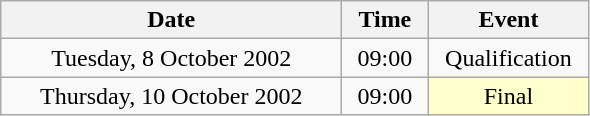<table class = "wikitable" style="text-align:center;">
<tr>
<th width=220>Date</th>
<th width=50>Time</th>
<th width=100>Event</th>
</tr>
<tr>
<td>Tuesday, 8 October 2002</td>
<td>09:00</td>
<td>Qualification</td>
</tr>
<tr>
<td>Thursday, 10 October 2002</td>
<td>09:00</td>
<td bgcolor=ffffcc>Final</td>
</tr>
</table>
